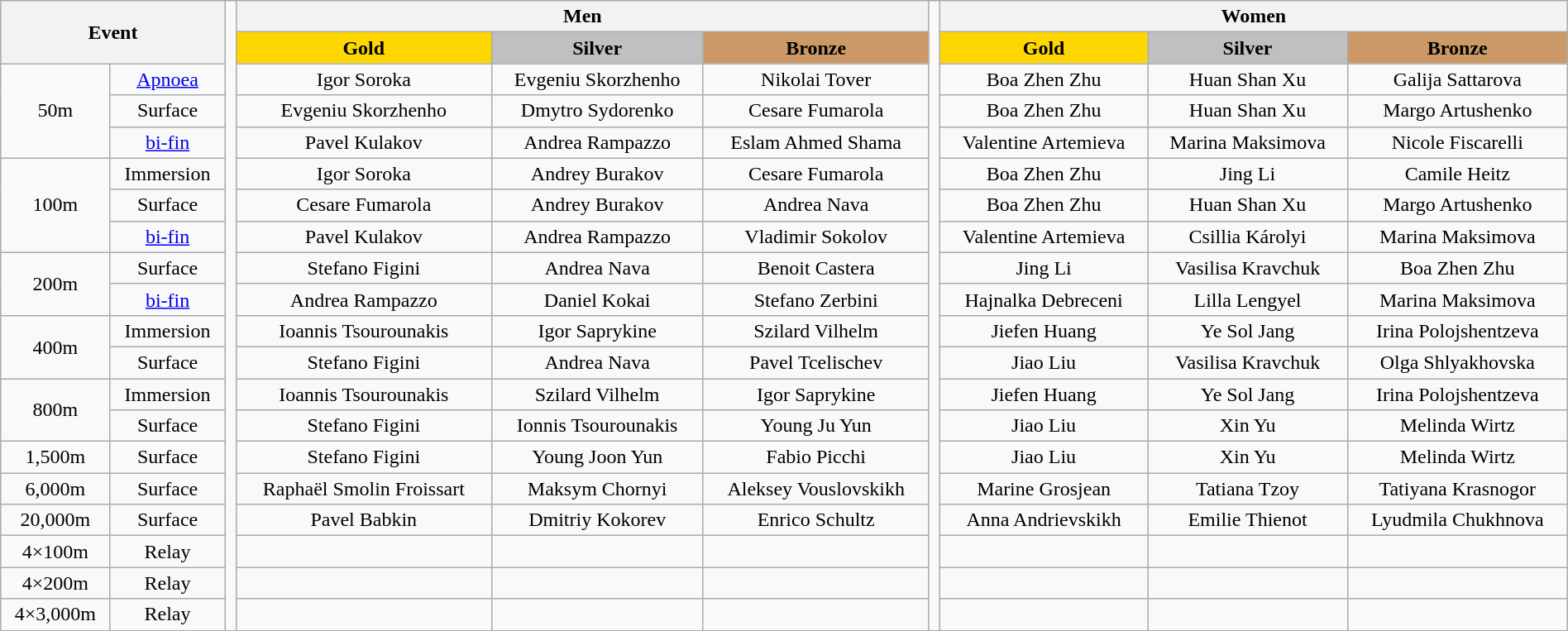<table class="wikitable" style="font-size:100%;text-align:center;width:100%">
<tr>
<th colspan="2" rowspan="2">Event</th>
<td rowspan="20"></td>
<th colspan="3">Men</th>
<td rowspan="20"></td>
<th colspan="3">Women</th>
</tr>
<tr>
<th style="background:gold;">Gold</th>
<th style="background:silver;">Silver</th>
<th style="background:#c96;">Bronze</th>
<th style="background:gold;">Gold</th>
<th style="background:silver;">Silver</th>
<th style="background:#c96;">Bronze</th>
</tr>
<tr>
<td rowspan="3">50m</td>
<td><a href='#'>Apnoea</a></td>
<td> Igor Soroka</td>
<td> Evgeniu Skorzhenho</td>
<td> Nikolai Tover</td>
<td> Boa Zhen Zhu</td>
<td> Huan Shan Xu</td>
<td> Galija Sattarova</td>
</tr>
<tr>
<td>Surface</td>
<td> Evgeniu Skorzhenho</td>
<td> Dmytro Sydorenko</td>
<td> Cesare Fumarola</td>
<td> Boa Zhen Zhu</td>
<td> Huan Shan Xu</td>
<td> Margo Artushenko</td>
</tr>
<tr>
<td><a href='#'>bi-fin</a></td>
<td> Pavel Kulakov</td>
<td> Andrea Rampazzo</td>
<td> Eslam Ahmed Shama</td>
<td> Valentine Artemieva</td>
<td> Marina Maksimova</td>
<td> Nicole Fiscarelli</td>
</tr>
<tr>
<td rowspan="3">100m</td>
<td>Immersion</td>
<td> Igor Soroka</td>
<td> Andrey Burakov</td>
<td> Cesare Fumarola</td>
<td> Boa Zhen Zhu</td>
<td> Jing Li</td>
<td> Camile Heitz</td>
</tr>
<tr>
<td>Surface</td>
<td> Cesare Fumarola</td>
<td> Andrey Burakov</td>
<td> Andrea Nava</td>
<td> Boa Zhen Zhu</td>
<td> Huan Shan Xu</td>
<td> Margo Artushenko</td>
</tr>
<tr>
<td><a href='#'>bi-fin</a></td>
<td> Pavel Kulakov</td>
<td> Andrea Rampazzo</td>
<td> Vladimir Sokolov</td>
<td> Valentine Artemieva</td>
<td> Csillia Károlyi</td>
<td> Marina Maksimova</td>
</tr>
<tr>
<td rowspan="2">200m</td>
<td>Surface</td>
<td> Stefano Figini</td>
<td> Andrea Nava</td>
<td> Benoit Castera</td>
<td> Jing Li</td>
<td> Vasilisa Kravchuk</td>
<td> Boa Zhen Zhu</td>
</tr>
<tr>
<td><a href='#'>bi-fin</a></td>
<td> Andrea Rampazzo</td>
<td> Daniel Kokai</td>
<td> Stefano Zerbini</td>
<td> Hajnalka Debreceni</td>
<td> Lilla Lengyel</td>
<td> Marina Maksimova</td>
</tr>
<tr>
<td rowspan="2">400m</td>
<td>Immersion</td>
<td> Ioannis Tsourounakis</td>
<td> Igor Saprykine</td>
<td> Szilard Vilhelm</td>
<td> Jiefen Huang</td>
<td> Ye Sol Jang</td>
<td> Irina	Polojshentzeva</td>
</tr>
<tr>
<td>Surface</td>
<td> Stefano Figini</td>
<td> Andrea Nava</td>
<td> Pavel Tcelischev</td>
<td> Jiao Liu</td>
<td> Vasilisa Kravchuk</td>
<td> Olga Shlyakhovska</td>
</tr>
<tr>
<td rowspan="2">800m</td>
<td>Immersion</td>
<td> Ioannis Tsourounakis</td>
<td> Szilard Vilhelm</td>
<td> Igor Saprykine</td>
<td> Jiefen Huang</td>
<td> Ye Sol Jang</td>
<td> Irina	Polojshentzeva</td>
</tr>
<tr>
<td>Surface</td>
<td> Stefano Figini</td>
<td> Ionnis Tsourounakis</td>
<td> Young Ju Yun</td>
<td> Jiao Liu</td>
<td> Xin Yu</td>
<td> Melinda Wirtz</td>
</tr>
<tr>
<td>1,500m</td>
<td>Surface</td>
<td> Stefano Figini</td>
<td> Young Joon Yun</td>
<td> Fabio	Picchi</td>
<td> Jiao Liu</td>
<td> Xin Yu</td>
<td> Melinda Wirtz</td>
</tr>
<tr>
<td>6,000m</td>
<td>Surface</td>
<td> Raphaël Smolin Froissart</td>
<td> Maksym Chornyi</td>
<td> Aleksey Vouslovskikh</td>
<td> Marine Grosjean</td>
<td> Tatiana Tzoy</td>
<td> Tatiyana Krasnogor</td>
</tr>
<tr>
<td>20,000m</td>
<td>Surface</td>
<td> Pavel	Babkin</td>
<td> Dmitriy Kokorev</td>
<td> Enrico Schultz</td>
<td> Anna Andrievskikh</td>
<td> Emilie Thienot</td>
<td> Lyudmila Chukhnova</td>
</tr>
<tr>
<td>4×100m</td>
<td>Relay</td>
<td></td>
<td></td>
<td></td>
<td></td>
<td></td>
<td></td>
</tr>
<tr>
<td>4×200m</td>
<td>Relay</td>
<td></td>
<td></td>
<td></td>
<td></td>
<td></td>
<td></td>
</tr>
<tr>
<td>4×3,000m</td>
<td>Relay</td>
<td></td>
<td></td>
<td></td>
<td></td>
<td></td>
<td></td>
</tr>
</table>
